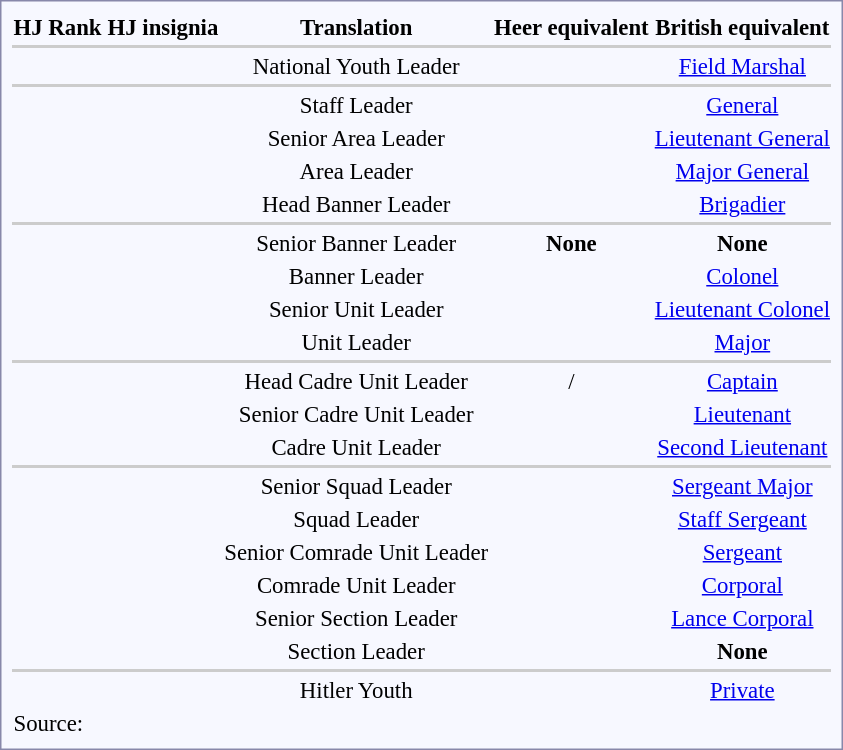<table style="border:1px solid #8888aa; background-color:#f7f8ff; padding:5px; font-size:95%; margin: 0px 12px 12px 0px;">
<tr style="text-align:center;">
<th>HJ Rank</th>
<th>HJ insignia</th>
<th>Translation</th>
<th>Heer equivalent</th>
<th>British equivalent</th>
</tr>
<tr style="background-color:#CCCCCC; width: 100%">
<th colspan=5></th>
</tr>
<tr style="text-align:center;">
<td></td>
<td></td>
<td>National Youth Leader</td>
<td></td>
<td><a href='#'>Field Marshal</a></td>
</tr>
<tr style="background-color:#CCCCCC; width: 100%">
<th colspan=5></th>
</tr>
<tr style="text-align:center;">
<td></td>
<td></td>
<td>Staff Leader</td>
<td></td>
<td><a href='#'>General</a></td>
</tr>
<tr style="text-align:center;">
<td></td>
<td></td>
<td>Senior Area Leader</td>
<td></td>
<td><a href='#'>Lieutenant General</a></td>
</tr>
<tr style="text-align:center;">
<td></td>
<td></td>
<td>Area Leader</td>
<td></td>
<td><a href='#'>Major General</a></td>
</tr>
<tr style="text-align:center;">
<td></td>
<td></td>
<td>Head Banner Leader</td>
<td></td>
<td><a href='#'>Brigadier</a></td>
</tr>
<tr style="background-color:#CCCCCC; width: 100%">
<th colspan=5></th>
</tr>
<tr style="text-align:center;">
<td></td>
<td></td>
<td>Senior Banner Leader</td>
<td><strong>None</strong></td>
<td><strong>None</strong></td>
</tr>
<tr style="text-align:center;">
<td></td>
<td></td>
<td>Banner Leader</td>
<td></td>
<td><a href='#'>Colonel</a></td>
</tr>
<tr style="text-align:center;">
<td></td>
<td></td>
<td>Senior Unit Leader</td>
<td></td>
<td><a href='#'>Lieutenant Colonel</a></td>
</tr>
<tr style="text-align:center;">
<td></td>
<td></td>
<td>Unit Leader</td>
<td></td>
<td><a href='#'>Major</a></td>
</tr>
<tr style="background-color:#CCCCCC; width: 100%">
<th colspan=5></th>
</tr>
<tr style="text-align:center;">
<td></td>
<td></td>
<td>Head Cadre Unit Leader</td>
<td>/</td>
<td><a href='#'>Captain</a></td>
</tr>
<tr style="text-align:center;">
<td></td>
<td></td>
<td>Senior Cadre Unit Leader</td>
<td></td>
<td><a href='#'>Lieutenant</a></td>
</tr>
<tr style="text-align:center;">
<td></td>
<td></td>
<td>Cadre Unit Leader</td>
<td></td>
<td><a href='#'>Second Lieutenant</a></td>
</tr>
<tr style="background-color:#CCCCCC; width: 100%">
<th colspan=5></th>
</tr>
<tr style="text-align:center;">
<td></td>
<td></td>
<td>Senior Squad Leader</td>
<td></td>
<td><a href='#'>Sergeant Major</a></td>
</tr>
<tr style="text-align:center;">
<td></td>
<td></td>
<td>Squad Leader</td>
<td></td>
<td><a href='#'>Staff Sergeant</a></td>
</tr>
<tr style="text-align:center;">
<td></td>
<td></td>
<td>Senior Comrade Unit Leader</td>
<td></td>
<td><a href='#'>Sergeant</a></td>
</tr>
<tr style="text-align:center;">
<td></td>
<td></td>
<td>Comrade Unit Leader</td>
<td></td>
<td><a href='#'>Corporal</a></td>
</tr>
<tr style="text-align:center;">
<td></td>
<td></td>
<td>Senior Section Leader</td>
<td></td>
<td><a href='#'>Lance Corporal</a></td>
</tr>
<tr style="text-align:center;">
<td></td>
<td></td>
<td>Section Leader</td>
<td></td>
<td><strong>None</strong></td>
</tr>
<tr style="background-color:#CCCCCC; width: 100%">
<th colspan=5></th>
</tr>
<tr style="text-align:center;">
<td></td>
<td></td>
<td>Hitler Youth</td>
<td></td>
<td><a href='#'>Private</a></td>
</tr>
<tr>
<td colspan=5>Source: </td>
</tr>
</table>
